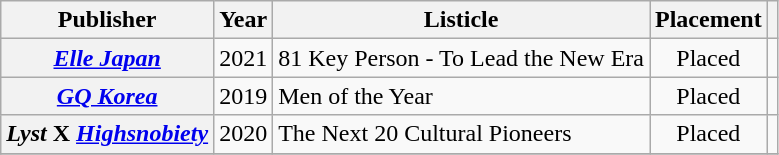<table class="wikitable plainrowheaders sortable" style="margin-right: 0;">
<tr>
<th scope="col">Publisher</th>
<th scope="col">Year</th>
<th scope="col">Listicle</th>
<th scope="col">Placement</th>
<th scope="col" class="unsortable"></th>
</tr>
<tr>
<th scope="row"><em><a href='#'>Elle Japan</a></em></th>
<td>2021</td>
<td>81 Key Person - To Lead the New Era</td>
<td style="text-align:center;">Placed</td>
<td style="text-align:center;"></td>
</tr>
<tr>
<th scope="row"><em><a href='#'>GQ Korea</a></em></th>
<td>2019</td>
<td>Men of the Year</td>
<td style="text-align:center">Placed</td>
<td style="text-align:center"></td>
</tr>
<tr>
<th scope="row"><em>Lyst</em> X <em><a href='#'>Highsnobiety</a></em></th>
<td>2020</td>
<td>The Next 20 Cultural Pioneers</td>
<td style="text-align:center;">Placed</td>
<td style="text-align:center;"></td>
</tr>
<tr>
</tr>
</table>
